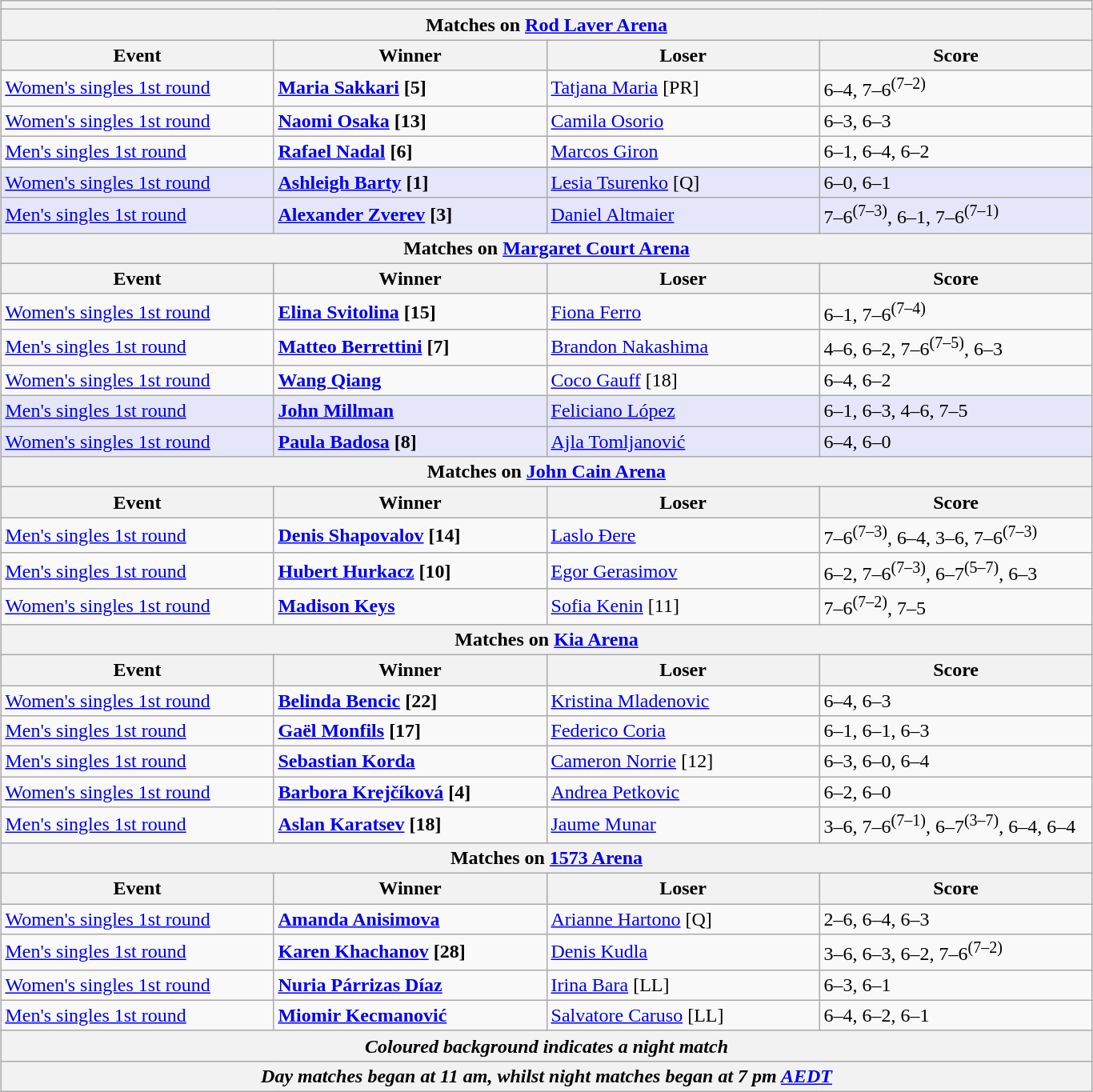<table class="wikitable collapsible uncollapsed" style="margin:auto;">
<tr>
<th colspan=4></th>
</tr>
<tr>
<th colspan=4><strong>Matches on <a href='#'>Rod Laver Arena</a></strong></th>
</tr>
<tr>
<th style="width:220px;">Event</th>
<th style="width:220px;">Winner</th>
<th style="width:220px;">Loser</th>
<th style="width:220px;">Score</th>
</tr>
<tr>
<td><a href='#'>Women's singles 1st round</a></td>
<td><strong> <a href='#'>Maria Sakkari</a> [5]</strong></td>
<td> <a href='#'>Tatjana Maria</a> [PR]</td>
<td>6–4, 7–6<sup>(7–2)</sup></td>
</tr>
<tr>
<td><a href='#'>Women's singles 1st round</a></td>
<td><strong> <a href='#'>Naomi Osaka</a> [13]</strong></td>
<td> <a href='#'>Camila Osorio</a></td>
<td>6–3, 6–3</td>
</tr>
<tr>
<td><a href='#'>Men's singles 1st round</a></td>
<td><strong> <a href='#'>Rafael Nadal</a> [6]</strong></td>
<td> <a href='#'>Marcos Giron</a></td>
<td>6–1, 6–4, 6–2</td>
</tr>
<tr>
</tr>
<tr bgcolor=lavender>
<td><a href='#'>Women's singles 1st round</a></td>
<td><strong> <a href='#'>Ashleigh Barty</a> [1]</strong></td>
<td> <a href='#'>Lesia Tsurenko</a> [Q]</td>
<td>6–0, 6–1</td>
</tr>
<tr bgcolor=lavender>
<td><a href='#'>Men's singles 1st round</a></td>
<td><strong> <a href='#'>Alexander Zverev</a> [3]</strong></td>
<td> <a href='#'>Daniel Altmaier</a></td>
<td>7–6<sup>(7–3)</sup>, 6–1, 7–6<sup>(7–1)</sup></td>
</tr>
<tr>
<th colspan=4><strong>Matches on <a href='#'>Margaret Court Arena</a></strong></th>
</tr>
<tr>
<th style="width:220px;">Event</th>
<th style="width:220px;">Winner</th>
<th style="width:220px;">Loser</th>
<th style="width:220px;">Score</th>
</tr>
<tr>
<td><a href='#'>Women's singles 1st round</a></td>
<td><strong> <a href='#'>Elina Svitolina</a> [15]</strong></td>
<td> <a href='#'>Fiona Ferro</a></td>
<td>6–1, 7–6<sup>(7–4)</sup></td>
</tr>
<tr>
<td><a href='#'>Men's singles 1st round</a></td>
<td><strong> <a href='#'>Matteo Berrettini</a> [7]</strong></td>
<td> <a href='#'>Brandon Nakashima</a></td>
<td>4–6, 6–2, 7–6<sup>(7–5)</sup>, 6–3</td>
</tr>
<tr>
<td><a href='#'>Women's singles 1st round</a></td>
<td><strong> <a href='#'>Wang Qiang</a></strong></td>
<td> <a href='#'>Coco Gauff</a> [18]</td>
<td>6–4, 6–2</td>
</tr>
<tr bgcolor=lavender>
<td><a href='#'>Men's singles 1st round</a></td>
<td><strong> <a href='#'>John Millman</a></strong></td>
<td> <a href='#'>Feliciano López</a></td>
<td>6–1, 6–3, 4–6, 7–5</td>
</tr>
<tr bgcolor=lavender>
<td><a href='#'>Women's singles 1st round</a></td>
<td><strong> <a href='#'>Paula Badosa</a> [8]</strong></td>
<td> <a href='#'>Ajla Tomljanović</a></td>
<td>6–4, 6–0</td>
</tr>
<tr>
<th colspan=4><strong>Matches on <a href='#'>John Cain Arena</a></strong></th>
</tr>
<tr>
<th style="width:220px;">Event</th>
<th style="width:220px;">Winner</th>
<th style="width:220px;">Loser</th>
<th style="width:220px;">Score</th>
</tr>
<tr>
<td><a href='#'>Men's singles 1st round</a></td>
<td><strong> <a href='#'>Denis Shapovalov</a> [14]</strong></td>
<td> <a href='#'>Laslo Đere</a></td>
<td>7–6<sup>(7–3)</sup>, 6–4, 3–6, 7–6<sup>(7–3)</sup></td>
</tr>
<tr>
<td><a href='#'>Men's singles 1st round</a></td>
<td><strong> <a href='#'>Hubert Hurkacz</a> [10]</strong></td>
<td> <a href='#'>Egor Gerasimov</a></td>
<td>6–2, 7–6<sup>(7–3)</sup>, 6–7<sup>(5–7)</sup>, 6–3</td>
</tr>
<tr>
<td><a href='#'>Women's singles 1st round</a></td>
<td><strong> <a href='#'>Madison Keys</a></strong></td>
<td> <a href='#'>Sofia Kenin</a> [11]</td>
<td>7–6<sup>(7–2)</sup>, 7–5</td>
</tr>
<tr>
<th colspan=4><strong>Matches on <a href='#'>Kia Arena</a></strong></th>
</tr>
<tr>
<th style="width:220px;">Event</th>
<th style="width:220px;">Winner</th>
<th style="width:220px;">Loser</th>
<th style="width:220px;">Score</th>
</tr>
<tr>
<td><a href='#'>Women's singles 1st round</a></td>
<td><strong> <a href='#'>Belinda Bencic</a> [22]</strong></td>
<td> <a href='#'>Kristina Mladenovic</a></td>
<td>6–4, 6–3</td>
</tr>
<tr>
<td><a href='#'>Men's singles 1st round</a></td>
<td><strong> <a href='#'>Gaël Monfils</a> [17]</strong></td>
<td> <a href='#'>Federico Coria</a></td>
<td>6–1, 6–1, 6–3</td>
</tr>
<tr>
<td><a href='#'>Men's singles 1st round</a></td>
<td><strong> <a href='#'>Sebastian Korda</a></strong></td>
<td> <a href='#'>Cameron Norrie</a> [12]</td>
<td>6–3, 6–0, 6–4</td>
</tr>
<tr>
<td><a href='#'>Women's singles 1st round</a></td>
<td><strong> <a href='#'>Barbora Krejčíková</a> [4]</strong></td>
<td> <a href='#'>Andrea Petkovic</a></td>
<td>6–2, 6–0</td>
</tr>
<tr>
<td><a href='#'>Men's singles 1st round</a></td>
<td><strong> <a href='#'>Aslan Karatsev</a> [18]</strong></td>
<td> <a href='#'>Jaume Munar</a></td>
<td>3–6, 7–6<sup>(7–1)</sup>, 6–7<sup>(3–7)</sup>, 6–4, 6–4</td>
</tr>
<tr>
<th colspan=4><strong>Matches on <a href='#'>1573 Arena</a></strong></th>
</tr>
<tr>
<th style="width:220px;">Event</th>
<th style="width:220px;">Winner</th>
<th style="width:220px;">Loser</th>
<th style="width:220px;">Score</th>
</tr>
<tr>
<td><a href='#'>Women's singles 1st round</a></td>
<td><strong> <a href='#'>Amanda Anisimova</a></strong></td>
<td> <a href='#'>Arianne Hartono</a> [Q]</td>
<td>2–6, 6–4, 6–3</td>
</tr>
<tr>
<td><a href='#'>Men's singles 1st round</a></td>
<td><strong> <a href='#'>Karen Khachanov</a> [28]</strong></td>
<td> <a href='#'>Denis Kudla</a></td>
<td>3–6, 6–3, 6–2, 7–6<sup>(7–2)</sup></td>
</tr>
<tr>
<td><a href='#'>Women's singles 1st round</a></td>
<td><strong> <a href='#'>Nuria Párrizas Díaz</a></strong></td>
<td> <a href='#'>Irina Bara</a> [LL]</td>
<td>6–3, 6–1</td>
</tr>
<tr>
<td><a href='#'>Men's singles 1st round</a></td>
<td><strong> <a href='#'>Miomir Kecmanović</a></strong></td>
<td> <a href='#'>Salvatore Caruso</a> [LL]</td>
<td>6–4, 6–2, 6–1</td>
</tr>
<tr>
<th colspan=4><em>Coloured background indicates a night match</em></th>
</tr>
<tr>
<th colspan=4><em>Day matches began at 11 am, whilst night matches began at 7 pm <a href='#'>AEDT</a></em></th>
</tr>
</table>
